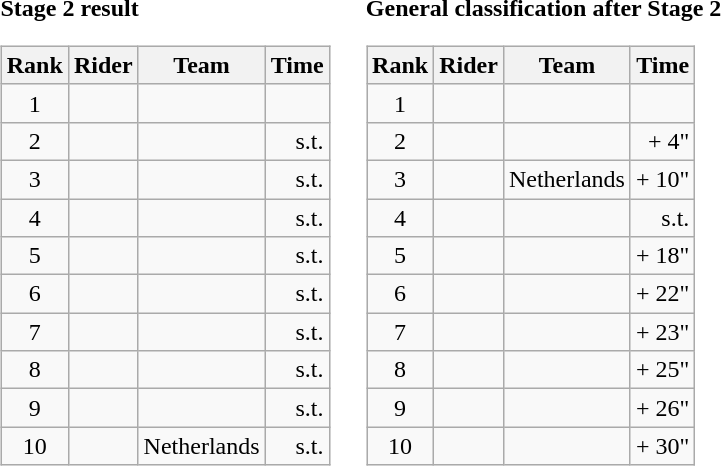<table>
<tr>
<td><strong>Stage 2 result</strong><br><table class="wikitable">
<tr>
<th scope="col">Rank</th>
<th scope="col">Rider</th>
<th scope="col">Team</th>
<th scope="col">Time</th>
</tr>
<tr>
<td style="text-align:center;">1</td>
<td></td>
<td></td>
<td style="text-align:right;"></td>
</tr>
<tr>
<td style="text-align:center;">2</td>
<td></td>
<td></td>
<td style="text-align:right;">s.t.</td>
</tr>
<tr>
<td style="text-align:center;">3</td>
<td></td>
<td></td>
<td style="text-align:right;">s.t.</td>
</tr>
<tr>
<td style="text-align:center;">4</td>
<td></td>
<td></td>
<td style="text-align:right;">s.t.</td>
</tr>
<tr>
<td style="text-align:center;">5</td>
<td></td>
<td></td>
<td style="text-align:right;">s.t.</td>
</tr>
<tr>
<td style="text-align:center;">6</td>
<td></td>
<td></td>
<td style="text-align:right;">s.t.</td>
</tr>
<tr>
<td style="text-align:center;">7</td>
<td></td>
<td></td>
<td style="text-align:right;">s.t.</td>
</tr>
<tr>
<td style="text-align:center;">8</td>
<td></td>
<td></td>
<td style="text-align:right;">s.t.</td>
</tr>
<tr>
<td style="text-align:center;">9</td>
<td></td>
<td></td>
<td style="text-align:right;">s.t.</td>
</tr>
<tr>
<td style="text-align:center;">10</td>
<td></td>
<td>Netherlands</td>
<td style="text-align:right;">s.t.</td>
</tr>
</table>
</td>
<td></td>
<td><strong>General classification after Stage 2</strong><br><table class="wikitable">
<tr>
<th scope="col">Rank</th>
<th scope="col">Rider</th>
<th scope="col">Team</th>
<th scope="col">Time</th>
</tr>
<tr>
<td style="text-align:center;">1</td>
<td> </td>
<td></td>
<td style="text-align:right;"></td>
</tr>
<tr>
<td style="text-align:center;">2</td>
<td></td>
<td></td>
<td style="text-align:right;">+ 4"</td>
</tr>
<tr>
<td style="text-align:center;">3</td>
<td></td>
<td>Netherlands</td>
<td style="text-align:right;">+ 10"</td>
</tr>
<tr>
<td style="text-align:center;">4</td>
<td> </td>
<td></td>
<td style="text-align:right;">s.t.</td>
</tr>
<tr>
<td style="text-align:center;">5</td>
<td></td>
<td></td>
<td style="text-align:right;">+ 18"</td>
</tr>
<tr>
<td style="text-align:center;">6</td>
<td></td>
<td></td>
<td style="text-align:right;">+ 22"</td>
</tr>
<tr>
<td style="text-align:center;">7</td>
<td></td>
<td></td>
<td style="text-align:right;">+ 23"</td>
</tr>
<tr>
<td style="text-align:center;">8</td>
<td></td>
<td></td>
<td style="text-align:right;">+ 25"</td>
</tr>
<tr>
<td style="text-align:center;">9</td>
<td></td>
<td></td>
<td style="text-align:right;">+ 26"</td>
</tr>
<tr>
<td style="text-align:center;">10</td>
<td></td>
<td></td>
<td style="text-align:right;">+ 30"</td>
</tr>
</table>
</td>
</tr>
</table>
